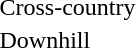<table>
<tr>
<td>Cross-country<br></td>
<td></td>
<td></td>
<td></td>
</tr>
<tr>
<td>Downhill<br></td>
<td></td>
<td></td>
<td></td>
</tr>
</table>
